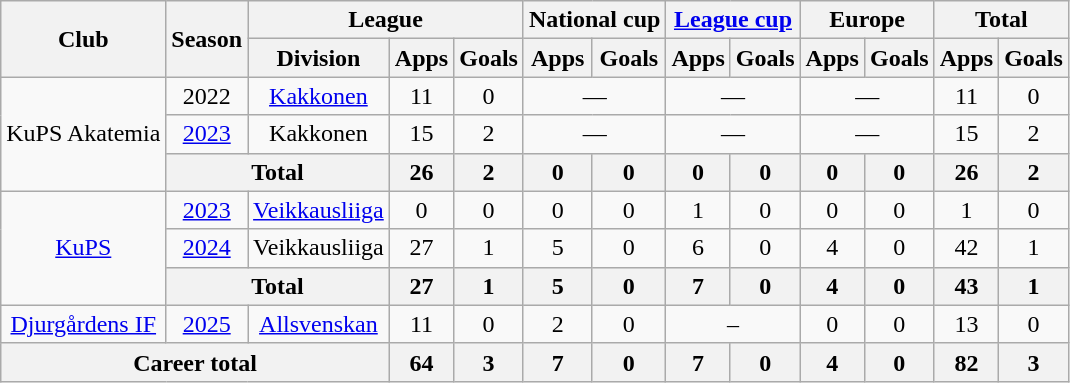<table class="wikitable" style="text-align:center">
<tr>
<th rowspan="2">Club</th>
<th rowspan="2">Season</th>
<th colspan="3">League</th>
<th colspan="2">National cup</th>
<th colspan="2"><a href='#'>League cup</a></th>
<th colspan="2">Europe</th>
<th colspan="2">Total</th>
</tr>
<tr>
<th>Division</th>
<th>Apps</th>
<th>Goals</th>
<th>Apps</th>
<th>Goals</th>
<th>Apps</th>
<th>Goals</th>
<th>Apps</th>
<th>Goals</th>
<th>Apps</th>
<th>Goals</th>
</tr>
<tr>
<td rowspan="3">KuPS Akatemia</td>
<td>2022</td>
<td><a href='#'>Kakkonen</a></td>
<td>11</td>
<td>0</td>
<td colspan="2">—</td>
<td colspan="2">—</td>
<td colspan="2">—</td>
<td>11</td>
<td>0</td>
</tr>
<tr>
<td><a href='#'>2023</a></td>
<td>Kakkonen</td>
<td>15</td>
<td>2</td>
<td colspan="2">—</td>
<td colspan="2">—</td>
<td colspan="2">—</td>
<td>15</td>
<td>2</td>
</tr>
<tr>
<th colspan="2">Total</th>
<th>26</th>
<th>2</th>
<th>0</th>
<th>0</th>
<th>0</th>
<th>0</th>
<th>0</th>
<th>0</th>
<th>26</th>
<th>2</th>
</tr>
<tr>
<td rowspan="3"><a href='#'>KuPS</a></td>
<td><a href='#'>2023</a></td>
<td><a href='#'>Veikkausliiga</a></td>
<td>0</td>
<td>0</td>
<td>0</td>
<td>0</td>
<td>1</td>
<td>0</td>
<td>0</td>
<td>0</td>
<td>1</td>
<td>0</td>
</tr>
<tr>
<td><a href='#'>2024</a></td>
<td>Veikkausliiga</td>
<td>27</td>
<td>1</td>
<td>5</td>
<td>0</td>
<td>6</td>
<td>0</td>
<td>4</td>
<td>0</td>
<td>42</td>
<td>1</td>
</tr>
<tr>
<th colspan="2">Total</th>
<th>27</th>
<th>1</th>
<th>5</th>
<th>0</th>
<th>7</th>
<th>0</th>
<th>4</th>
<th>0</th>
<th>43</th>
<th>1</th>
</tr>
<tr>
<td><a href='#'>Djurgårdens IF</a></td>
<td><a href='#'>2025</a></td>
<td><a href='#'>Allsvenskan</a></td>
<td>11</td>
<td>0</td>
<td>2</td>
<td>0</td>
<td colspan=2>–</td>
<td>0</td>
<td>0</td>
<td>13</td>
<td>0</td>
</tr>
<tr>
<th colspan="3">Career total</th>
<th>64</th>
<th>3</th>
<th>7</th>
<th>0</th>
<th>7</th>
<th>0</th>
<th>4</th>
<th>0</th>
<th>82</th>
<th>3</th>
</tr>
</table>
